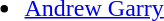<table style="width:100%;">
<tr>
<td style="vertical-align:top; width:25%;"><br><ul><li> <a href='#'>Andrew Garry</a></li></ul></td>
</tr>
</table>
